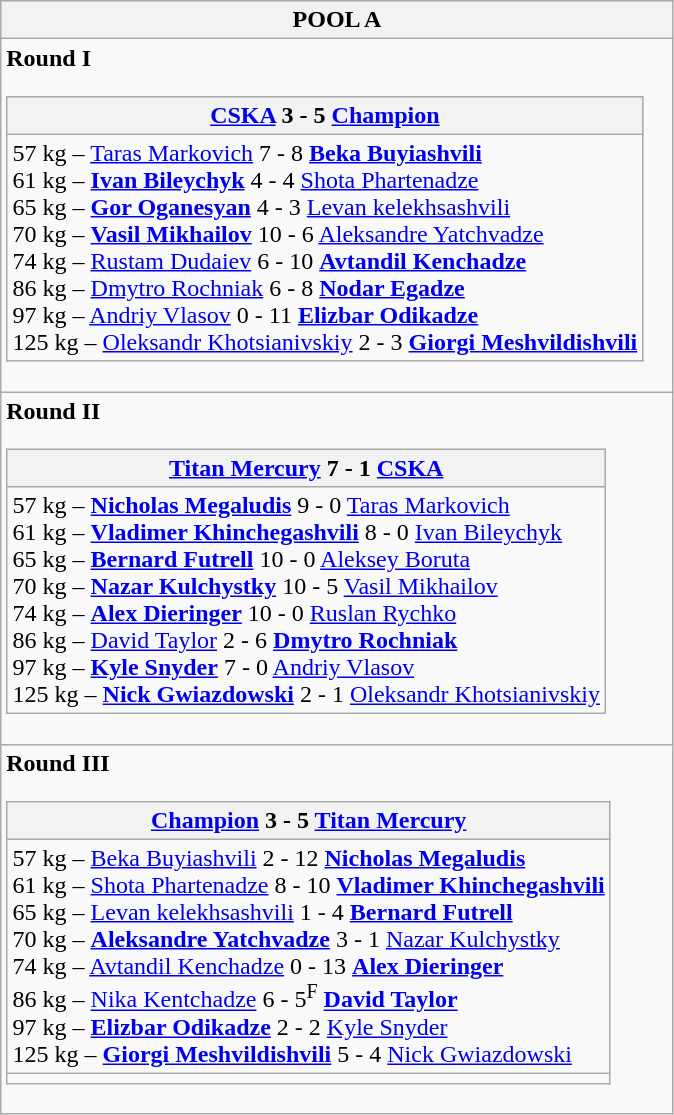<table class="wikitable outercollapse">
<tr>
<th>POOL A</th>
</tr>
<tr>
<td><strong>Round I</strong><br><table class="wikitable collapsible innercollapse">
<tr>
<th> <a href='#'>CSKA</a> 3 - 5  <a href='#'>Champion</a></th>
</tr>
<tr>
<td>57 kg – <a href='#'>Taras Markovich</a>  7 -  8  <strong><a href='#'>Beka Buyiashvili</a></strong><br>61 kg – <strong><a href='#'>Ivan Bileychyk</a></strong>   4 - 4  <a href='#'>Shota Phartenadze</a><br>65 kg – <a href='#'><strong>Gor Oganesyan</strong></a>  4 - 3  <a href='#'>Levan kelekhsashvili</a><br>70 kg – <strong><a href='#'>Vasil Mikhailov</a></strong>  10 - 6  <a href='#'>Aleksandre Yatchvadze</a><br>74 kg – <a href='#'>Rustam Dudaiev</a>  6 - 10  <strong><a href='#'>Avtandil Kenchadze</a></strong><br>86 kg – <a href='#'>Dmytro Rochniak</a>  6 - 8  <strong><a href='#'>Nodar Egadze</a></strong><br>97 kg – <a href='#'>Andriy Vlasov</a>  0 - 11  <strong><a href='#'>Elizbar Odikadze</a></strong><br>125 kg – <a href='#'>Oleksandr Khotsianivskiy</a>  2 - 3  <strong><a href='#'>Giorgi Meshvildishvili</a></strong></td>
</tr>
</table>
</td>
</tr>
<tr>
<td><strong>Round II</strong><br><table class="wikitable collapsible innercollapse">
<tr>
<th> <a href='#'>Titan Mercury</a> 7 - 1   <a href='#'>CSKA</a></th>
</tr>
<tr>
<td>57 kg – <strong><a href='#'>Nicholas Megaludis</a></strong>  9 -  0  <a href='#'>Taras Markovich</a><br>61 kg – <strong><a href='#'>Vladimer Khinchegashvili</a></strong>   8 - 0  <a href='#'>Ivan Bileychyk</a><br>65 kg – <strong><a href='#'>Bernard Futrell</a></strong>  10 - 0  <a href='#'>Aleksey Boruta</a><br>70 kg – <strong><a href='#'>Nazar Kulchystky</a></strong>  10 - 5  <a href='#'>Vasil Mikhailov</a><br>74 kg – <strong><a href='#'>Alex Dieringer</a></strong>  10 - 0  <a href='#'>Ruslan Rychko</a><br>86 kg – <a href='#'>David Taylor</a>  2 - 6  <strong><a href='#'>Dmytro Rochniak</a></strong><br>97 kg – <a href='#'><strong>Kyle Snyder</strong></a>  7 - 0  <a href='#'>Andriy Vlasov</a><br>125 kg – <strong><a href='#'>Nick Gwiazdowski</a></strong>  2 - 1  <a href='#'>Oleksandr Khotsianivskiy</a></td>
</tr>
</table>
</td>
</tr>
<tr>
<td><strong>Round III</strong><br><table class="wikitable collapsible innercollapse">
<tr>
<th> <a href='#'>Champion</a> 3 -  5 <a href='#'>Titan Mercury</a></th>
</tr>
<tr>
<td>57 kg – <a href='#'>Beka Buyiashvili</a>  2 -  12 <strong><a href='#'>Nicholas Megaludis</a></strong><br>61 kg – <a href='#'>Shota Phartenadze</a>   8 - 10 <strong><a href='#'>Vladimer Khinchegashvili</a></strong><br>65 kg – <a href='#'>Levan kelekhsashvili</a>  1 - 4  <strong><a href='#'>Bernard Futrell</a></strong><br>70 kg – <strong><a href='#'>Aleksandre Yatchvadze</a></strong>  3 - 1  <a href='#'>Nazar Kulchystky</a><br>74 kg – <a href='#'>Avtandil Kenchadze</a>  0 - 13 <strong><a href='#'>Alex Dieringer</a></strong><br>86 kg – <a href='#'>Nika Kentchadze</a>  6 - 5<sup>F</sup>  <strong><a href='#'>David Taylor</a></strong><br>97 kg – <strong><a href='#'>Elizbar Odikadze</a></strong>  2 - 2  <a href='#'>Kyle Snyder</a><br>125 kg – <strong><a href='#'>Giorgi Meshvildishvili</a></strong>  5 - 4  <a href='#'>Nick Gwiazdowski</a></td>
</tr>
<tr>
<td></td>
</tr>
</table>
</td>
</tr>
</table>
